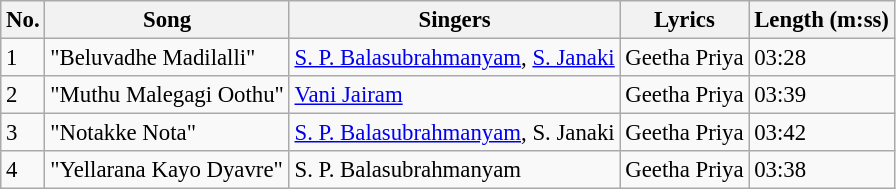<table class="wikitable" style="font-size:95%;">
<tr>
<th>No.</th>
<th>Song</th>
<th>Singers</th>
<th>Lyrics</th>
<th>Length (m:ss)</th>
</tr>
<tr>
<td>1</td>
<td>"Beluvadhe Madilalli"</td>
<td><a href='#'>S. P. Balasubrahmanyam</a>, <a href='#'>S. Janaki</a></td>
<td>Geetha Priya</td>
<td>03:28</td>
</tr>
<tr>
<td>2</td>
<td>"Muthu Malegagi Oothu"</td>
<td><a href='#'>Vani Jairam</a></td>
<td>Geetha Priya</td>
<td>03:39</td>
</tr>
<tr>
<td>3</td>
<td>"Notakke Nota"</td>
<td><a href='#'>S. P. Balasubrahmanyam</a>, S. Janaki</td>
<td>Geetha Priya</td>
<td>03:42</td>
</tr>
<tr>
<td>4</td>
<td>"Yellarana Kayo Dyavre"</td>
<td>S. P. Balasubrahmanyam</td>
<td>Geetha Priya</td>
<td>03:38</td>
</tr>
</table>
